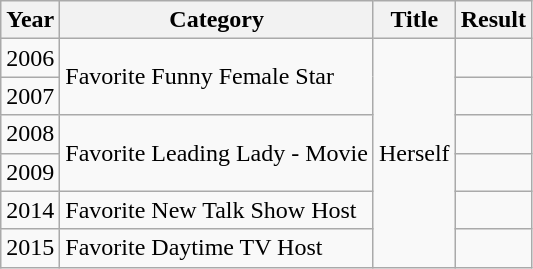<table class="wikitable">
<tr>
<th>Year</th>
<th>Category</th>
<th>Title</th>
<th>Result</th>
</tr>
<tr>
<td>2006</td>
<td rowspan=2>Favorite Funny Female Star</td>
<td rowspan=6>Herself</td>
<td></td>
</tr>
<tr>
<td>2007</td>
<td></td>
</tr>
<tr>
<td>2008</td>
<td rowspan=2>Favorite Leading Lady - Movie</td>
<td></td>
</tr>
<tr>
<td>2009</td>
<td></td>
</tr>
<tr>
<td>2014</td>
<td>Favorite New Talk Show Host</td>
<td></td>
</tr>
<tr>
<td>2015</td>
<td>Favorite Daytime TV Host</td>
<td></td>
</tr>
</table>
